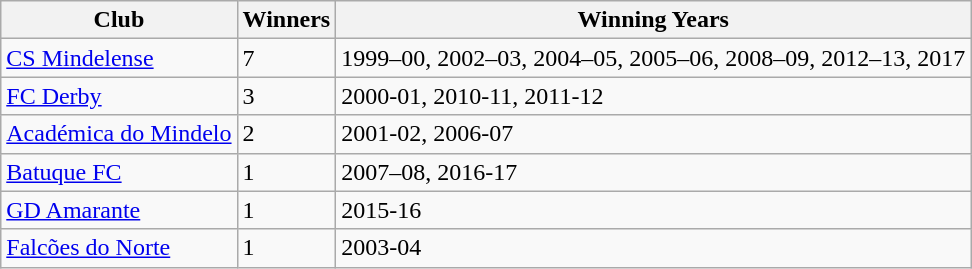<table class="wikitable">
<tr>
<th>Club</th>
<th>Winners</th>
<th>Winning Years</th>
</tr>
<tr>
<td><a href='#'>CS Mindelense</a></td>
<td>7</td>
<td>1999–00, 2002–03, 2004–05, 2005–06, 2008–09, 2012–13, 2017</td>
</tr>
<tr>
<td><a href='#'>FC Derby</a></td>
<td>3</td>
<td>2000-01, 2010-11, 2011-12</td>
</tr>
<tr>
<td><a href='#'>Académica do Mindelo</a></td>
<td>2</td>
<td>2001-02, 2006-07</td>
</tr>
<tr>
<td><a href='#'>Batuque FC</a></td>
<td>1</td>
<td>2007–08, 2016-17</td>
</tr>
<tr>
<td><a href='#'>GD Amarante</a></td>
<td>1</td>
<td>2015-16</td>
</tr>
<tr>
<td><a href='#'>Falcões do Norte</a></td>
<td>1</td>
<td>2003-04</td>
</tr>
</table>
